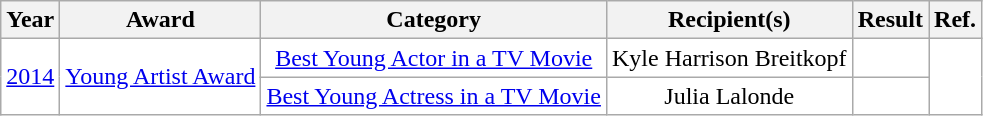<table class="wikitable" rowspan=5; style="text-align: center; background:#ffffff;">
<tr>
<th>Year</th>
<th>Award</th>
<th>Category</th>
<th>Recipient(s)</th>
<th>Result</th>
<th>Ref.</th>
</tr>
<tr>
<td rowspan=2><a href='#'>2014</a></td>
<td rowspan=2><a href='#'>Young Artist Award</a></td>
<td><a href='#'>Best Young Actor in a TV Movie</a></td>
<td>Kyle Harrison Breitkopf</td>
<td></td>
<td rowspan=2></td>
</tr>
<tr>
<td><a href='#'>Best Young Actress in a TV Movie</a></td>
<td>Julia Lalonde</td>
<td></td>
</tr>
</table>
